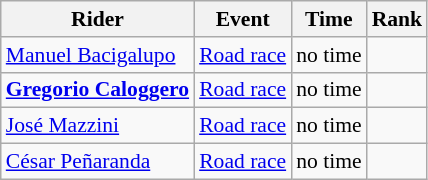<table class="wikitable" border="1" style="font-size:90%">
<tr>
<th>Rider</th>
<th>Event</th>
<th>Time</th>
<th>Rank</th>
</tr>
<tr align=center>
<td align=left><a href='#'>Manuel Bacigalupo</a></td>
<td align=left><a href='#'>Road race</a></td>
<td>no time</td>
<td></td>
</tr>
<tr align=center>
<td align=left><strong><a href='#'>Gregorio Caloggero</a> </strong></td>
<td align=left><a href='#'>Road race</a></td>
<td>no time</td>
<td></td>
</tr>
<tr align=center>
<td align=left><a href='#'>José Mazzini</a></td>
<td align=left><a href='#'>Road race</a></td>
<td>no time</td>
<td></td>
</tr>
<tr align=center>
<td align=left><a href='#'>César Peñaranda</a></td>
<td align=left><a href='#'>Road race</a></td>
<td>no time</td>
<td></td>
</tr>
</table>
